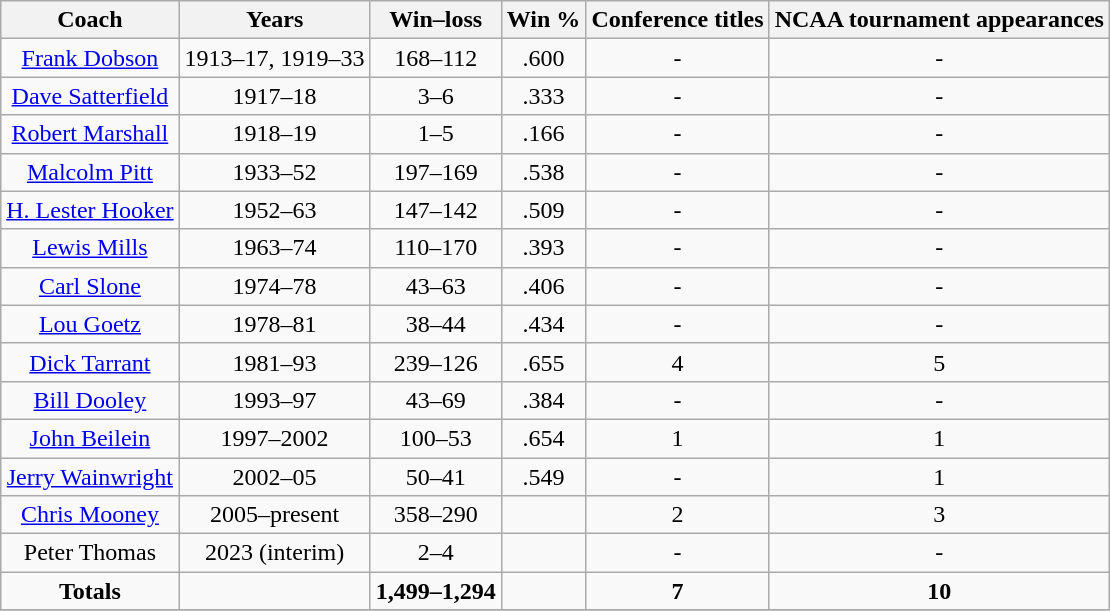<table class= "wikitable" style="text-align:center">
<tr>
<th>Coach</th>
<th>Years</th>
<th>Win–loss</th>
<th>Win %</th>
<th>Conference titles</th>
<th>NCAA tournament appearances</th>
</tr>
<tr>
<td><a href='#'>Frank Dobson</a></td>
<td>1913–17, 1919–33</td>
<td>168–112</td>
<td>.600</td>
<td>-</td>
<td>-</td>
</tr>
<tr>
<td><a href='#'>Dave Satterfield</a></td>
<td>1917–18</td>
<td>3–6</td>
<td>.333</td>
<td>-</td>
<td>-</td>
</tr>
<tr>
<td><a href='#'>Robert Marshall</a></td>
<td>1918–19</td>
<td>1–5</td>
<td>.166</td>
<td>-</td>
<td>-</td>
</tr>
<tr>
<td><a href='#'>Malcolm Pitt</a></td>
<td>1933–52</td>
<td>197–169</td>
<td>.538</td>
<td>-</td>
<td>-</td>
</tr>
<tr>
<td><a href='#'>H. Lester Hooker</a></td>
<td>1952–63</td>
<td>147–142</td>
<td>.509</td>
<td>-</td>
<td>-</td>
</tr>
<tr>
<td><a href='#'>Lewis Mills</a></td>
<td>1963–74</td>
<td>110–170</td>
<td>.393</td>
<td>-</td>
<td>-</td>
</tr>
<tr>
<td><a href='#'>Carl Slone</a></td>
<td>1974–78</td>
<td>43–63</td>
<td>.406</td>
<td>-</td>
<td>-</td>
</tr>
<tr>
<td><a href='#'>Lou Goetz</a></td>
<td>1978–81</td>
<td>38–44</td>
<td>.434</td>
<td>-</td>
<td>-</td>
</tr>
<tr>
<td><a href='#'>Dick Tarrant</a></td>
<td>1981–93</td>
<td>239–126</td>
<td>.655</td>
<td>4</td>
<td>5</td>
</tr>
<tr>
<td><a href='#'>Bill Dooley</a></td>
<td>1993–97</td>
<td>43–69</td>
<td>.384</td>
<td>-</td>
<td>-</td>
</tr>
<tr>
<td><a href='#'>John Beilein</a></td>
<td>1997–2002</td>
<td>100–53</td>
<td>.654</td>
<td>1</td>
<td>1</td>
</tr>
<tr>
<td><a href='#'>Jerry Wainwright</a></td>
<td>2002–05</td>
<td>50–41</td>
<td>.549</td>
<td>-</td>
<td>1</td>
</tr>
<tr>
<td><a href='#'>Chris Mooney</a></td>
<td>2005–present</td>
<td>358–290</td>
<td></td>
<td>2</td>
<td>3 </td>
</tr>
<tr>
<td>Peter Thomas</td>
<td>2023 (interim)</td>
<td>2–4</td>
<td></td>
<td>-</td>
<td>-</td>
</tr>
<tr>
<td><strong>Totals</strong></td>
<td></td>
<td><strong>1,499–1,294</strong></td>
<td><strong></strong></td>
<td><strong>7</strong></td>
<td><strong>10</strong> </td>
</tr>
<tr>
</tr>
</table>
